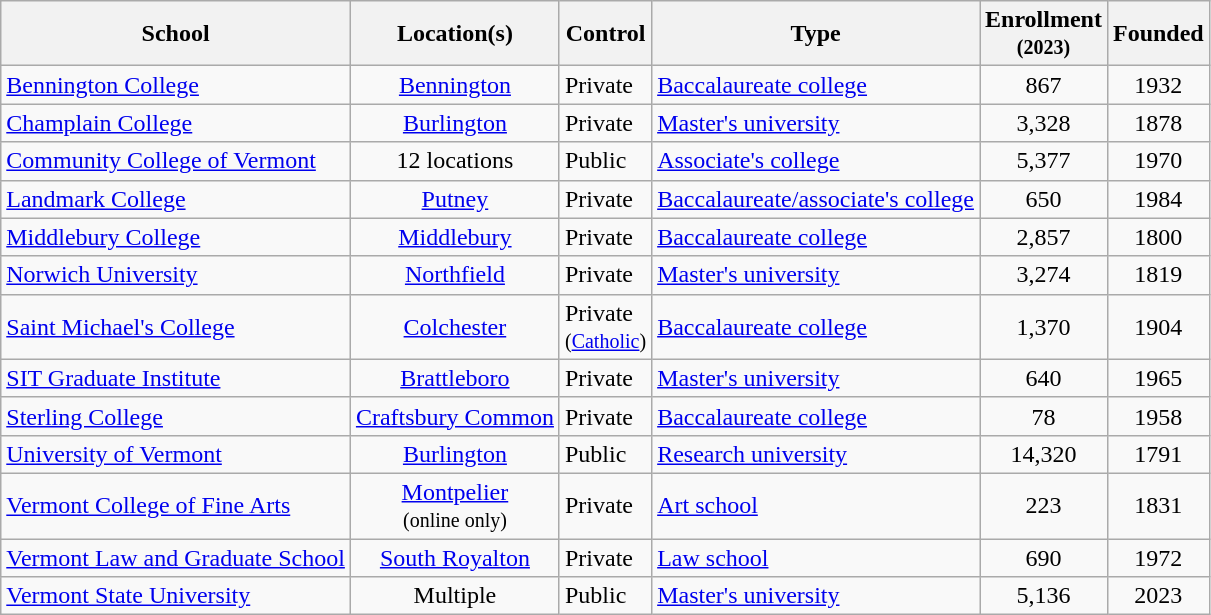<table class="wikitable sortable" style="text-align:left;">
<tr>
<th>School</th>
<th>Location(s)</th>
<th>Control</th>
<th>Type</th>
<th>Enrollment<br><small>(2023)</small></th>
<th>Founded</th>
</tr>
<tr>
<td><a href='#'>Bennington College</a></td>
<td align="center"><a href='#'>Bennington</a></td>
<td>Private</td>
<td><a href='#'>Baccalaureate college</a></td>
<td align="center">867</td>
<td align="center">1932</td>
</tr>
<tr>
<td><a href='#'>Champlain College</a></td>
<td align="center"><a href='#'>Burlington</a></td>
<td>Private</td>
<td><a href='#'>Master's university</a></td>
<td align="center">3,328</td>
<td align="center">1878</td>
</tr>
<tr>
<td><a href='#'>Community College of Vermont</a></td>
<td align="center">12 locations</td>
<td>Public</td>
<td><a href='#'>Associate's college</a></td>
<td align="center">5,377</td>
<td align="center">1970</td>
</tr>
<tr>
<td><a href='#'>Landmark College</a></td>
<td align="center"><a href='#'>Putney</a></td>
<td>Private</td>
<td><a href='#'>Baccalaureate/associate's college</a></td>
<td align="center">650</td>
<td align="center">1984</td>
</tr>
<tr>
<td><a href='#'>Middlebury College</a></td>
<td align="center"><a href='#'>Middlebury</a></td>
<td>Private</td>
<td><a href='#'>Baccalaureate college</a></td>
<td align="center">2,857</td>
<td align="center">1800</td>
</tr>
<tr>
<td><a href='#'>Norwich University</a></td>
<td align="center"><a href='#'>Northfield</a></td>
<td>Private</td>
<td><a href='#'>Master's university</a></td>
<td align="center">3,274</td>
<td align="center">1819</td>
</tr>
<tr>
<td><a href='#'>Saint Michael's College</a></td>
<td align="center"><a href='#'>Colchester</a></td>
<td>Private<br><small>(<a href='#'>Catholic</a>)</small></td>
<td><a href='#'>Baccalaureate college</a></td>
<td align="center">1,370</td>
<td align="center">1904</td>
</tr>
<tr>
<td><a href='#'>SIT Graduate Institute</a></td>
<td align="center"><a href='#'>Brattleboro</a></td>
<td>Private</td>
<td><a href='#'>Master's university</a></td>
<td align="center">640</td>
<td align="center">1965</td>
</tr>
<tr>
<td><a href='#'>Sterling College</a></td>
<td align="center"><a href='#'>Craftsbury Common</a></td>
<td>Private</td>
<td><a href='#'>Baccalaureate college</a></td>
<td align="center">78</td>
<td align="center">1958</td>
</tr>
<tr>
<td><a href='#'>University of Vermont</a></td>
<td align="center"><a href='#'>Burlington</a></td>
<td>Public</td>
<td><a href='#'>Research university</a></td>
<td align="center">14,320</td>
<td align="center">1791</td>
</tr>
<tr>
<td><a href='#'>Vermont College of Fine Arts</a></td>
<td align="center"><a href='#'>Montpelier</a><br><small>(online only)</small></td>
<td>Private</td>
<td><a href='#'>Art school</a></td>
<td align="center">223</td>
<td align="center">1831</td>
</tr>
<tr>
<td><a href='#'>Vermont Law and Graduate School</a></td>
<td align="center"><a href='#'>South Royalton</a></td>
<td>Private</td>
<td><a href='#'>Law school</a></td>
<td align="center">690</td>
<td align="center">1972</td>
</tr>
<tr>
<td><a href='#'>Vermont State University</a></td>
<td align="center">Multiple</td>
<td>Public</td>
<td><a href='#'>Master's university</a></td>
<td align="center">5,136</td>
<td align="center">2023</td>
</tr>
</table>
